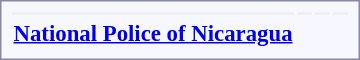<table style="border:1px solid #8888aa; background-color:#f7f8ff; padding:5px; font-size:95%; margin: 0px 12px 12px 0px;">
<tr style="text-align:center" bgcolor="#efefef";>
<td></td>
<th colspan=10></th>
<th colspan=6></th>
<th colspan=8></th>
</tr>
<tr style="text-align:center;">
<td rowspan=2> <strong><a href='#'>National Police of Nicaragua</a></strong></td>
<td colspan=6 rowspan=2></td>
<td colspan=2></td>
<td colspan=2></td>
<td colspan=2></td>
<td colspan=2></td>
<td colspan=2></td>
<td colspan=2></td>
<td colspan=3></td>
<td colspan=3></td>
</tr>
<tr style="text-align:center;">
<td colspan=2></td>
<td colspan=2></td>
<td colspan=2></td>
<td colspan=2></td>
<td colspan=2></td>
<td colspan=2></td>
<td colspan=3></td>
<td colspan=3></td>
</tr>
</table>
